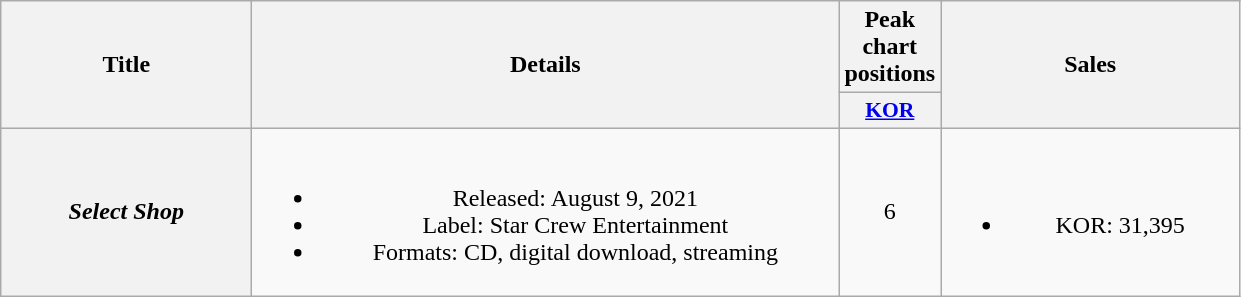<table class="wikitable plainrowheaders" style="text-align:center;">
<tr>
<th scope="col" rowspan="2" style="width:10em;">Title</th>
<th scope="col" rowspan="2" style="width:24em;">Details</th>
<th scope="col" colspan="1">Peak chart positions</th>
<th scope="col" rowspan="2" style="width:12em;">Sales</th>
</tr>
<tr>
<th scope="col" style="width:3em;font-size:90%;"><a href='#'>KOR</a><br></th>
</tr>
<tr>
<th scope="row"><em>Select Shop</em></th>
<td><br><ul><li>Released: August 9, 2021</li><li>Label: Star Crew Entertainment</li><li>Formats: CD, digital download, streaming</li></ul></td>
<td>6</td>
<td><br><ul><li>KOR: 31,395</li></ul></td>
</tr>
</table>
